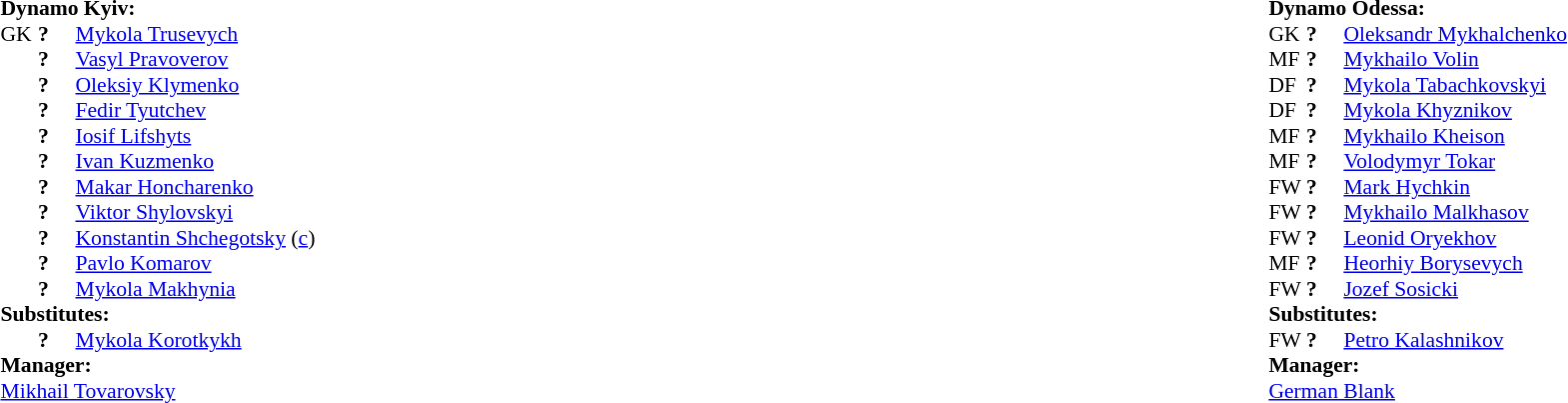<table style="width:100%;">
<tr>
<td style="vertical-align:top; width:50%;"><br><table style="font-size: 90%" cellspacing="0" cellpadding="0">
<tr>
<td colspan="4"><strong>Dynamo Kyiv:</strong></td>
</tr>
<tr>
<th width="25"></th>
<th width="25"></th>
</tr>
<tr>
<td>GK</td>
<td><strong>?</strong></td>
<td> <a href='#'>Mykola Trusevych</a></td>
</tr>
<tr>
<td></td>
<td><strong>?</strong></td>
<td> <a href='#'>Vasyl Pravoverov</a></td>
</tr>
<tr>
<td></td>
<td><strong>?</strong></td>
<td> <a href='#'>Oleksiy Klymenko</a></td>
</tr>
<tr>
<td></td>
<td><strong>?</strong></td>
<td> <a href='#'>Fedir Tyutchev</a></td>
<td></td>
</tr>
<tr>
<td></td>
<td><strong>?</strong></td>
<td> <a href='#'>Iosif Lifshyts</a></td>
</tr>
<tr>
<td></td>
<td><strong>?</strong></td>
<td> <a href='#'>Ivan Kuzmenko</a></td>
</tr>
<tr>
<td></td>
<td><strong>?</strong></td>
<td> <a href='#'>Makar Honcharenko</a></td>
</tr>
<tr>
<td></td>
<td><strong>?</strong></td>
<td> <a href='#'>Viktor Shylovskyi</a></td>
</tr>
<tr>
<td></td>
<td><strong>?</strong></td>
<td> <a href='#'>Konstantin Shchegotsky</a> (<a href='#'>c</a>)</td>
</tr>
<tr>
<td></td>
<td><strong>?</strong></td>
<td> <a href='#'>Pavlo Komarov</a></td>
</tr>
<tr>
<td></td>
<td><strong>?</strong></td>
<td> <a href='#'>Mykola Makhynia</a></td>
</tr>
<tr>
<td colspan=4><strong>Substitutes:</strong></td>
</tr>
<tr>
<td></td>
<td><strong>?</strong></td>
<td> <a href='#'>Mykola Korotkykh</a></td>
<td></td>
</tr>
<tr>
<td colspan=4><strong>Manager:</strong></td>
</tr>
<tr>
<td colspan="4"> <a href='#'>Mikhail Tovarovsky</a></td>
</tr>
</table>
</td>
<td valign="top"></td>
<td style="vertical-align:top; width:50%;"><br><table cellspacing="0" cellpadding="0" style="font-size:90%; margin:auto;">
<tr>
<td colspan="4"><strong>Dynamo Odessa:</strong></td>
</tr>
<tr>
<th width="25"></th>
<th width="25"></th>
</tr>
<tr>
<td>GK</td>
<td><strong>?</strong></td>
<td> <a href='#'>Oleksandr Mykhalchenko</a></td>
</tr>
<tr>
<td>MF</td>
<td><strong>?</strong></td>
<td> <a href='#'>Mykhailo Volin</a></td>
</tr>
<tr>
<td>DF</td>
<td><strong>?</strong></td>
<td> <a href='#'>Mykola Tabachkovskyi</a></td>
</tr>
<tr>
<td>DF</td>
<td><strong>?</strong></td>
<td> <a href='#'>Mykola Khyznikov</a></td>
</tr>
<tr>
<td>MF</td>
<td><strong>?</strong></td>
<td> <a href='#'>Mykhailo Kheison</a></td>
</tr>
<tr>
<td>MF</td>
<td><strong>?</strong></td>
<td> <a href='#'>Volodymyr Tokar</a></td>
</tr>
<tr>
<td>FW</td>
<td><strong>?</strong></td>
<td> <a href='#'>Mark Hychkin</a></td>
<td></td>
</tr>
<tr>
<td>FW</td>
<td><strong>?</strong></td>
<td> <a href='#'>Mykhailo Malkhasov</a></td>
</tr>
<tr>
<td>FW</td>
<td><strong>?</strong></td>
<td> <a href='#'>Leonid Oryekhov</a></td>
</tr>
<tr>
<td>MF</td>
<td><strong>?</strong></td>
<td> <a href='#'>Heorhiy Borysevych</a></td>
</tr>
<tr>
<td>FW</td>
<td><strong>?</strong></td>
<td> <a href='#'>Jozef Sosicki</a></td>
</tr>
<tr>
<td colspan=4><strong>Substitutes:</strong></td>
</tr>
<tr>
<td>FW</td>
<td><strong>?</strong></td>
<td> <a href='#'>Petro Kalashnikov</a></td>
<td></td>
</tr>
<tr>
<td colspan=4><strong>Manager:</strong></td>
</tr>
<tr>
<td colspan="4"> <a href='#'>German Blank</a></td>
</tr>
</table>
</td>
</tr>
</table>
